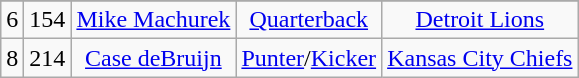<table class="wikitable" style="text-align:center">
<tr>
</tr>
<tr>
<td>6</td>
<td>154</td>
<td><a href='#'>Mike Machurek</a></td>
<td><a href='#'>Quarterback</a></td>
<td><a href='#'>Detroit Lions</a></td>
</tr>
<tr>
<td>8</td>
<td>214</td>
<td><a href='#'>Case deBruijn</a></td>
<td><a href='#'>Punter</a>/<a href='#'>Kicker</a></td>
<td><a href='#'>Kansas City Chiefs</a></td>
</tr>
</table>
